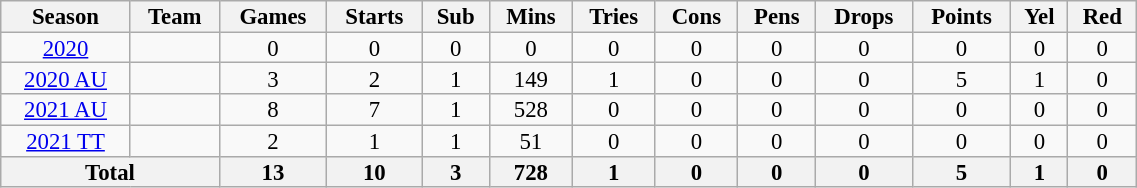<table class="wikitable" style="text-align:center; line-height:90%; font-size:95%; width:60%;">
<tr>
<th>Season</th>
<th>Team</th>
<th>Games</th>
<th>Starts</th>
<th>Sub</th>
<th>Mins</th>
<th>Tries</th>
<th>Cons</th>
<th>Pens</th>
<th>Drops</th>
<th>Points</th>
<th>Yel</th>
<th>Red</th>
</tr>
<tr>
<td><a href='#'>2020</a></td>
<td></td>
<td>0</td>
<td>0</td>
<td>0</td>
<td>0</td>
<td>0</td>
<td>0</td>
<td>0</td>
<td>0</td>
<td>0</td>
<td>0</td>
<td>0</td>
</tr>
<tr>
<td><a href='#'>2020 AU</a></td>
<td></td>
<td>3</td>
<td>2</td>
<td>1</td>
<td>149</td>
<td>1</td>
<td>0</td>
<td>0</td>
<td>0</td>
<td>5</td>
<td>1</td>
<td>0</td>
</tr>
<tr>
<td><a href='#'>2021 AU</a></td>
<td></td>
<td>8</td>
<td>7</td>
<td>1</td>
<td>528</td>
<td>0</td>
<td>0</td>
<td>0</td>
<td>0</td>
<td>0</td>
<td>0</td>
<td>0</td>
</tr>
<tr>
<td><a href='#'>2021 TT</a></td>
<td></td>
<td>2</td>
<td>1</td>
<td>1</td>
<td>51</td>
<td>0</td>
<td>0</td>
<td>0</td>
<td>0</td>
<td>0</td>
<td>0</td>
<td>0</td>
</tr>
<tr>
<th colspan="2">Total</th>
<th>13</th>
<th>10</th>
<th>3</th>
<th>728</th>
<th>1</th>
<th>0</th>
<th>0</th>
<th>0</th>
<th>5</th>
<th>1</th>
<th>0</th>
</tr>
</table>
